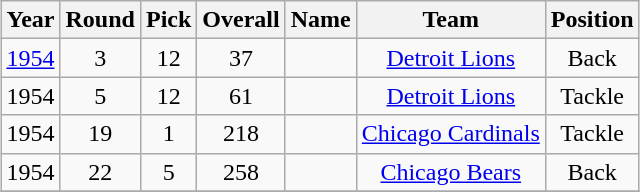<table class="wikitable sortable" style="margin:0.2em auto; text-align:center;">
<tr>
<th>Year</th>
<th>Round</th>
<th>Pick</th>
<th>Overall</th>
<th>Name</th>
<th>Team</th>
<th>Position</th>
</tr>
<tr>
<td><a href='#'>1954</a></td>
<td>3</td>
<td>12</td>
<td>37</td>
<td></td>
<td><a href='#'>Detroit Lions</a></td>
<td>Back</td>
</tr>
<tr>
<td>1954</td>
<td>5</td>
<td>12</td>
<td>61</td>
<td></td>
<td><a href='#'>Detroit Lions</a></td>
<td>Tackle</td>
</tr>
<tr>
<td>1954</td>
<td>19</td>
<td>1</td>
<td>218</td>
<td></td>
<td><a href='#'>Chicago Cardinals</a></td>
<td>Tackle</td>
</tr>
<tr>
<td>1954</td>
<td>22</td>
<td>5</td>
<td>258</td>
<td></td>
<td><a href='#'>Chicago Bears</a></td>
<td>Back</td>
</tr>
<tr>
</tr>
</table>
